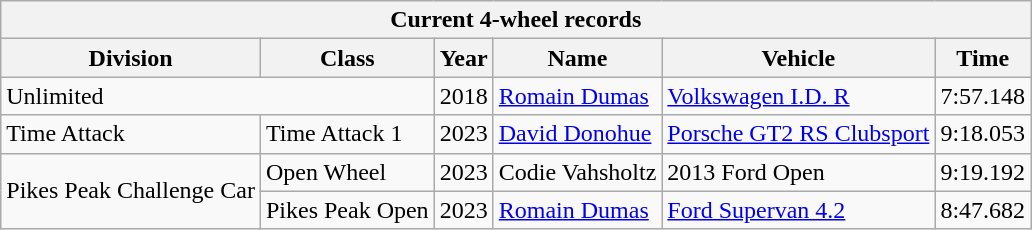<table class="wikitable sortable">
<tr>
<th colspan="6">Current 4-wheel records</th>
</tr>
<tr>
<th class="unsortable">Division</th>
<th class="unsortable">Class</th>
<th>Year</th>
<th class="unsortable">Name</th>
<th class="unsortable">Vehicle</th>
<th>Time</th>
</tr>
<tr>
<td colspan="2">Unlimited</td>
<td>2018</td>
<td><a href='#'>Romain Dumas</a></td>
<td><a href='#'>Volkswagen I.D. R</a></td>
<td>7:57.148</td>
</tr>
<tr>
<td>Time Attack</td>
<td>Time Attack 1</td>
<td>2023</td>
<td><a href='#'>David Donohue</a></td>
<td><a href='#'>Porsche GT2 RS Clubsport</a></td>
<td>9:18.053</td>
</tr>
<tr>
<td rowspan="3">Pikes Peak Challenge Car</td>
<td>Open Wheel</td>
<td>2023</td>
<td>Codie Vahsholtz</td>
<td>2013 Ford Open</td>
<td>9:19.192</td>
</tr>
<tr>
<td>Pikes Peak Open</td>
<td>2023</td>
<td><a href='#'>Romain Dumas</a></td>
<td><a href='#'>Ford Supervan 4.2</a></td>
<td>8:47.682</td>
</tr>
</table>
